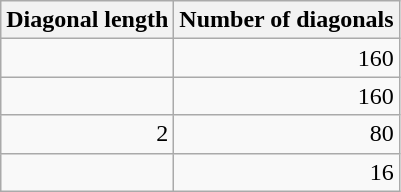<table rules="none" border="0" cellspacing="4" cellpadding="0" style="background:transparent;text-align:right">
<tr valign="top">
<td><br><table class="wikitable">
<tr>
<th>Diagonal length</th>
<th>Number of diagonals</th>
</tr>
<tr>
<td></td>
<td>160</td>
</tr>
<tr>
<td></td>
<td>160</td>
</tr>
<tr>
<td>2</td>
<td>80</td>
</tr>
<tr>
<td></td>
<td>16</td>
</tr>
</table>
</td>
</tr>
</table>
